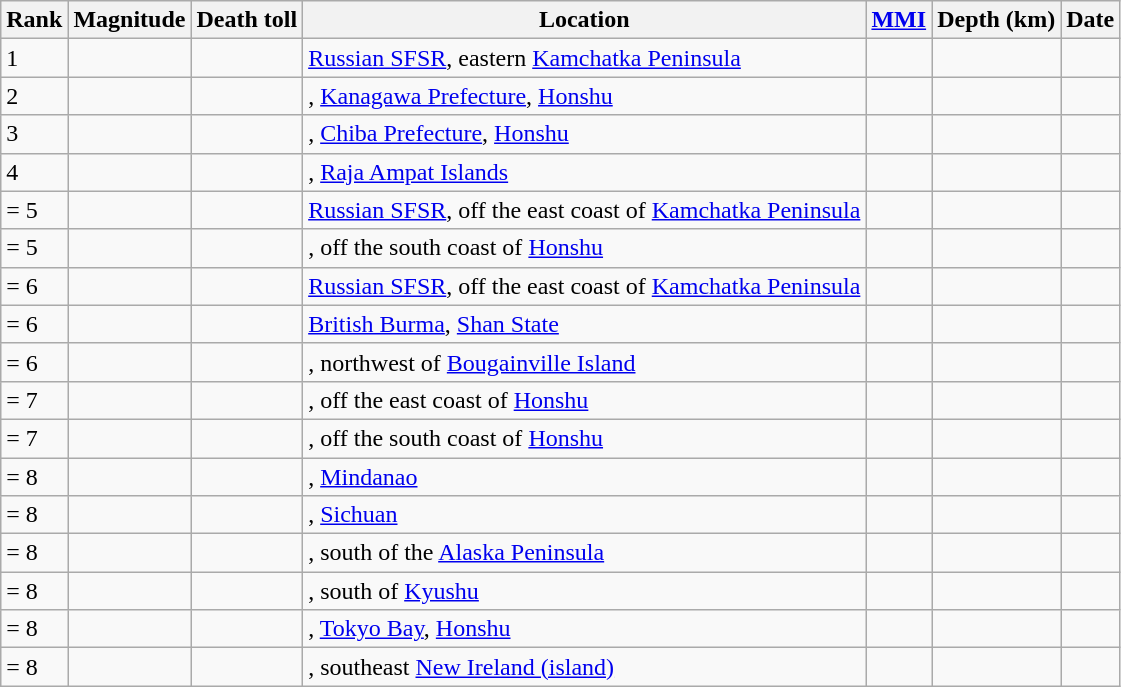<table class="sortable wikitable" style="font-size:100%;">
<tr>
<th>Rank</th>
<th>Magnitude</th>
<th>Death toll</th>
<th>Location</th>
<th><a href='#'>MMI</a></th>
<th>Depth (km)</th>
<th>Date</th>
</tr>
<tr>
<td>1</td>
<td></td>
<td></td>
<td> <a href='#'>Russian SFSR</a>, eastern <a href='#'>Kamchatka Peninsula</a></td>
<td></td>
<td></td>
<td></td>
</tr>
<tr>
<td>2</td>
<td></td>
<td></td>
<td>, <a href='#'>Kanagawa Prefecture</a>, <a href='#'>Honshu</a></td>
<td></td>
<td></td>
<td></td>
</tr>
<tr>
<td>3</td>
<td></td>
<td></td>
<td>, <a href='#'>Chiba Prefecture</a>, <a href='#'>Honshu</a></td>
<td></td>
<td></td>
<td></td>
</tr>
<tr>
<td>4</td>
<td></td>
<td></td>
<td>, <a href='#'>Raja Ampat Islands</a></td>
<td></td>
<td></td>
<td></td>
</tr>
<tr>
<td>= 5</td>
<td></td>
<td></td>
<td> <a href='#'>Russian SFSR</a>, off the east coast of <a href='#'>Kamchatka Peninsula</a></td>
<td></td>
<td></td>
<td></td>
</tr>
<tr>
<td>= 5</td>
<td></td>
<td></td>
<td>, off the south coast of <a href='#'>Honshu</a></td>
<td></td>
<td></td>
<td></td>
</tr>
<tr>
<td>= 6</td>
<td></td>
<td></td>
<td> <a href='#'>Russian SFSR</a>, off the east coast of <a href='#'>Kamchatka Peninsula</a></td>
<td></td>
<td></td>
<td></td>
</tr>
<tr>
<td>= 6</td>
<td></td>
<td></td>
<td> <a href='#'>British Burma</a>, <a href='#'>Shan State</a></td>
<td></td>
<td></td>
<td></td>
</tr>
<tr>
<td>= 6</td>
<td></td>
<td></td>
<td>, northwest of <a href='#'>Bougainville Island</a></td>
<td></td>
<td></td>
<td></td>
</tr>
<tr>
<td>= 7</td>
<td></td>
<td></td>
<td>, off the east coast of <a href='#'>Honshu</a></td>
<td></td>
<td></td>
<td></td>
</tr>
<tr>
<td>= 7</td>
<td></td>
<td></td>
<td>, off the south coast of <a href='#'>Honshu</a></td>
<td></td>
<td></td>
<td></td>
</tr>
<tr>
<td>= 8</td>
<td></td>
<td></td>
<td>, <a href='#'>Mindanao</a></td>
<td></td>
<td></td>
<td></td>
</tr>
<tr>
<td>= 8</td>
<td></td>
<td></td>
<td>, <a href='#'>Sichuan</a></td>
<td></td>
<td></td>
<td></td>
</tr>
<tr>
<td>= 8</td>
<td></td>
<td></td>
<td>, south of the <a href='#'>Alaska Peninsula</a></td>
<td></td>
<td></td>
<td></td>
</tr>
<tr>
<td>= 8</td>
<td></td>
<td></td>
<td>, south of <a href='#'>Kyushu</a></td>
<td></td>
<td></td>
<td></td>
</tr>
<tr>
<td>= 8</td>
<td></td>
<td></td>
<td>, <a href='#'>Tokyo Bay</a>, <a href='#'>Honshu</a></td>
<td></td>
<td></td>
<td></td>
</tr>
<tr>
<td>= 8</td>
<td></td>
<td></td>
<td>, southeast <a href='#'>New Ireland (island)</a></td>
<td></td>
<td></td>
<td></td>
</tr>
</table>
